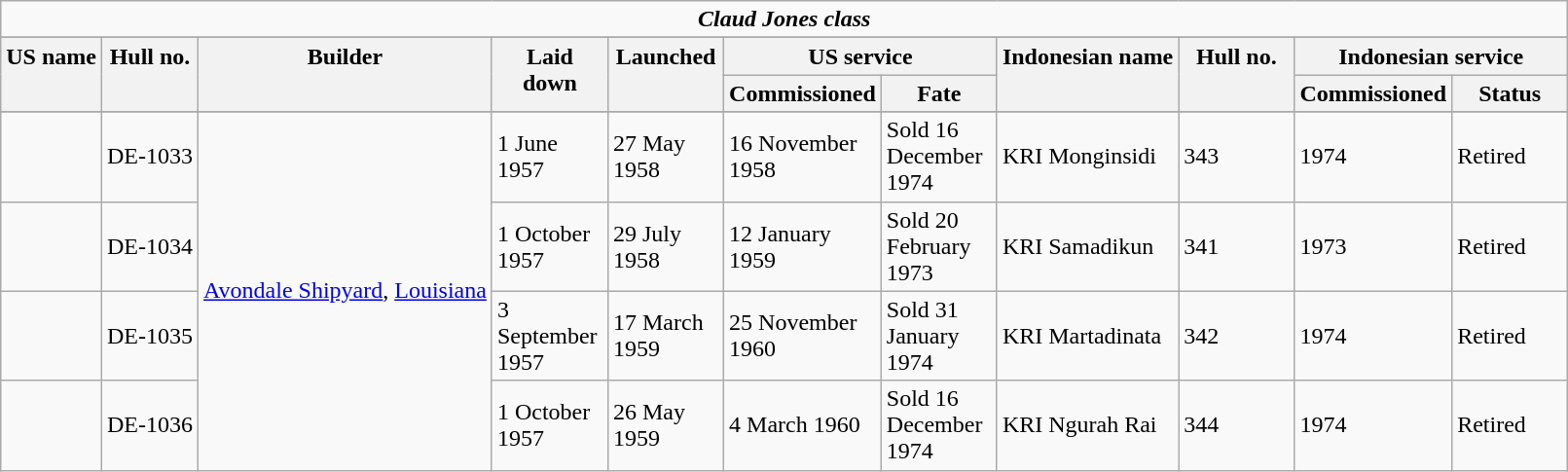<table class="wikitable" border="1">
<tr>
<td colspan=12 align=center><strong><em>Claud Jones<em> class<strong></td>
</tr>
<tr>
</tr>
<tr valign="top">
<th rowspan = 2>US name</th>
<th rowspan = 2>Hull no.</th>
<th rowspan = 2>Builder</th>
<th rowspan = 2 width = 72>Laid down</th>
<th rowspan = 2 width = 72>Launched</th>
<th colspan = 2>US service</th>
<th rowspan = 2>Indonesian name</th>
<th rowspan = 2 width = 72>Hull no.</th>
<th colspan = 2>Indonesian service</th>
</tr>
<tr -valign="top">
<th width = 72>Commissioned</th>
<th width = 72>Fate</th>
<th width = 72>Commissioned</th>
<th width = 72>Status</th>
</tr>
<tr -valign="top">
</tr>
<tr>
<td></td>
<td>DE-1033</td>
<td rowspan=4><a href='#'>Avondale Shipyard</a>, <a href='#'>Louisiana</a></td>
<td>1 June 1957</td>
<td>27 May 1958</td>
<td>16 November 1958</td>
<td>Sold 16 December 1974</td>
<td>KRI </em>Monginsidi<em></td>
<td>343</td>
<td>1974</td>
<td>Retired</td>
</tr>
<tr>
<td></td>
<td>DE-1034</td>
<td>1 October 1957</td>
<td>29 July 1958</td>
<td>12 January 1959</td>
<td>Sold 20 February 1973</td>
<td>KRI </em>Samadikun<em></td>
<td>341</td>
<td>1973</td>
<td>Retired</td>
</tr>
<tr>
<td></td>
<td>DE-1035</td>
<td>3 September 1957</td>
<td>17 March 1959</td>
<td>25 November 1960</td>
<td>Sold 31 January 1974</td>
<td>KRI </em>Martadinata<em></td>
<td>342</td>
<td>1974</td>
<td>Retired</td>
</tr>
<tr>
<td></td>
<td>DE-1036</td>
<td>1 October 1957</td>
<td>26 May 1959</td>
<td>4 March 1960</td>
<td>Sold 16 December 1974</td>
<td>KRI </em>Ngurah Rai<em></td>
<td>344</td>
<td>1974</td>
<td>Retired</td>
</tr>
</table>
